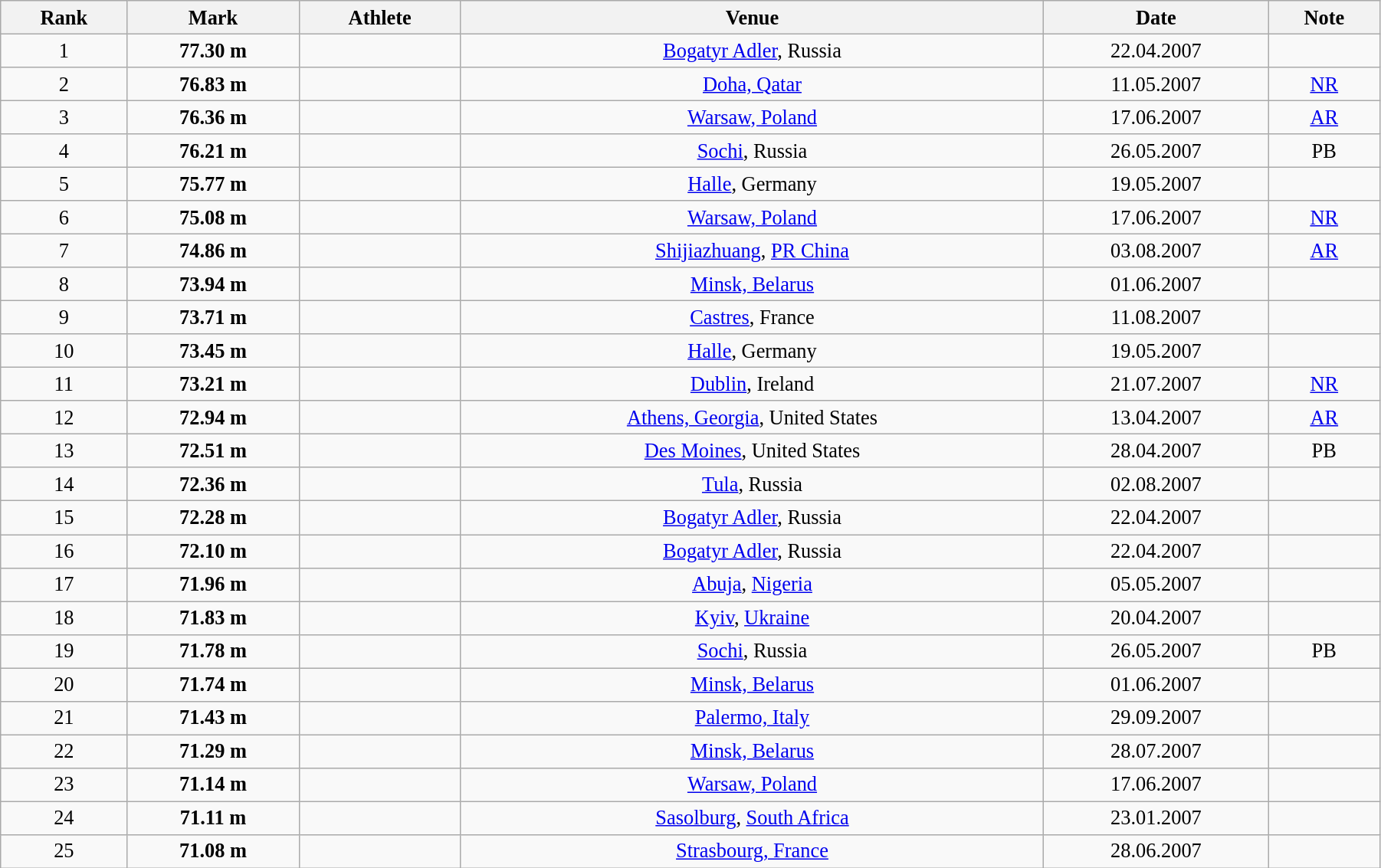<table class="wikitable" style=" text-align:center; font-size:110%;" width="95%">
<tr>
<th>Rank</th>
<th>Mark</th>
<th>Athlete</th>
<th>Venue</th>
<th>Date</th>
<th>Note</th>
</tr>
<tr>
<td>1</td>
<td><strong>77.30 m</strong></td>
<td align=left></td>
<td><a href='#'>Bogatyr Adler</a>, Russia</td>
<td>22.04.2007</td>
<td></td>
</tr>
<tr>
<td>2</td>
<td><strong>76.83 m</strong></td>
<td align=left></td>
<td><a href='#'>Doha, Qatar</a></td>
<td>11.05.2007</td>
<td><a href='#'>NR</a></td>
</tr>
<tr>
<td>3</td>
<td><strong>76.36 m</strong></td>
<td align=left></td>
<td><a href='#'>Warsaw, Poland</a></td>
<td>17.06.2007</td>
<td><a href='#'>AR</a></td>
</tr>
<tr>
<td>4</td>
<td><strong>76.21 m</strong></td>
<td align=left></td>
<td><a href='#'>Sochi</a>, Russia</td>
<td>26.05.2007</td>
<td>PB</td>
</tr>
<tr>
<td>5</td>
<td><strong>75.77 m</strong></td>
<td align=left></td>
<td><a href='#'>Halle</a>, Germany</td>
<td>19.05.2007</td>
<td></td>
</tr>
<tr>
<td>6</td>
<td><strong>75.08 m</strong></td>
<td align=left></td>
<td><a href='#'>Warsaw, Poland</a></td>
<td>17.06.2007</td>
<td><a href='#'>NR</a></td>
</tr>
<tr>
<td>7</td>
<td><strong>74.86 m</strong></td>
<td align=left></td>
<td><a href='#'>Shijiazhuang</a>, <a href='#'>PR China</a></td>
<td>03.08.2007</td>
<td><a href='#'>AR</a></td>
</tr>
<tr>
<td>8</td>
<td><strong>73.94 m</strong></td>
<td align=left></td>
<td><a href='#'>Minsk, Belarus</a></td>
<td>01.06.2007</td>
<td></td>
</tr>
<tr>
<td>9</td>
<td><strong>73.71 m</strong></td>
<td align=left></td>
<td><a href='#'>Castres</a>, France</td>
<td>11.08.2007</td>
<td></td>
</tr>
<tr>
<td>10</td>
<td><strong>73.45 m</strong></td>
<td align=left></td>
<td><a href='#'>Halle</a>, Germany</td>
<td>19.05.2007</td>
<td></td>
</tr>
<tr>
<td>11</td>
<td><strong>73.21 m</strong></td>
<td align=left></td>
<td><a href='#'>Dublin</a>, Ireland</td>
<td>21.07.2007</td>
<td><a href='#'>NR</a></td>
</tr>
<tr>
<td>12</td>
<td><strong>72.94 m</strong></td>
<td align=left></td>
<td><a href='#'>Athens, Georgia</a>, United States</td>
<td>13.04.2007</td>
<td><a href='#'>AR</a></td>
</tr>
<tr>
<td>13</td>
<td><strong>72.51 m</strong></td>
<td align=left></td>
<td><a href='#'>Des Moines</a>, United States</td>
<td>28.04.2007</td>
<td>PB</td>
</tr>
<tr>
<td>14</td>
<td><strong>72.36 m</strong></td>
<td align=left></td>
<td><a href='#'>Tula</a>, Russia</td>
<td>02.08.2007</td>
<td></td>
</tr>
<tr>
<td>15</td>
<td><strong>72.28 m</strong></td>
<td align=left></td>
<td><a href='#'>Bogatyr Adler</a>, Russia</td>
<td>22.04.2007</td>
<td></td>
</tr>
<tr>
<td>16</td>
<td><strong>72.10 m</strong></td>
<td align=left></td>
<td><a href='#'>Bogatyr Adler</a>, Russia</td>
<td>22.04.2007</td>
<td></td>
</tr>
<tr>
<td>17</td>
<td><strong>71.96 m</strong></td>
<td align=left></td>
<td><a href='#'>Abuja</a>, <a href='#'>Nigeria</a></td>
<td>05.05.2007</td>
<td></td>
</tr>
<tr>
<td>18</td>
<td><strong>71.83 m</strong></td>
<td align=left></td>
<td><a href='#'>Kyiv</a>, <a href='#'>Ukraine</a></td>
<td>20.04.2007</td>
<td></td>
</tr>
<tr>
<td>19</td>
<td><strong>71.78 m</strong></td>
<td align=left></td>
<td><a href='#'>Sochi</a>, Russia</td>
<td>26.05.2007</td>
<td>PB</td>
</tr>
<tr>
<td>20</td>
<td><strong>71.74 m</strong></td>
<td align=left></td>
<td><a href='#'>Minsk, Belarus</a></td>
<td>01.06.2007</td>
<td></td>
</tr>
<tr>
<td>21</td>
<td><strong>71.43 m</strong></td>
<td align=left></td>
<td><a href='#'>Palermo, Italy</a></td>
<td>29.09.2007</td>
<td></td>
</tr>
<tr>
<td>22</td>
<td><strong>71.29 m</strong></td>
<td align=left></td>
<td><a href='#'>Minsk, Belarus</a></td>
<td>28.07.2007</td>
<td></td>
</tr>
<tr>
<td>23</td>
<td><strong>71.14 m</strong></td>
<td align=left></td>
<td><a href='#'>Warsaw, Poland</a></td>
<td>17.06.2007</td>
<td></td>
</tr>
<tr>
<td>24</td>
<td><strong>71.11 m</strong></td>
<td align=left></td>
<td><a href='#'>Sasolburg</a>, <a href='#'>South Africa</a></td>
<td>23.01.2007</td>
<td></td>
</tr>
<tr>
<td>25</td>
<td><strong>71.08 m</strong></td>
<td align=left></td>
<td><a href='#'>Strasbourg, France</a></td>
<td>28.06.2007</td>
<td></td>
</tr>
</table>
